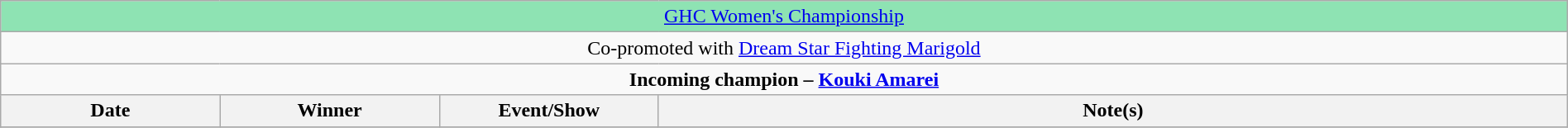<table class="wikitable" style="text-align:center; width:100%;">
<tr style="background:#8ee3b3;">
<td colspan="4" style="text-align: center;"><a href='#'>GHC Women's Championship</a></td>
</tr>
<tr>
<td colspan="4" style="text-align: center;">Co-promoted with <a href='#'>Dream Star Fighting Marigold</a></td>
</tr>
<tr>
<td colspan="4" style="text-align: center;"><strong>Incoming champion – <a href='#'>Kouki Amarei</a></strong></td>
</tr>
<tr>
<th width=14%>Date</th>
<th width=14%>Winner</th>
<th width=14%>Event/Show</th>
<th width=58%>Note(s)</th>
</tr>
<tr>
</tr>
</table>
